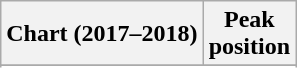<table class="wikitable sortable plainrowheaders">
<tr>
<th scope="col">Chart (2017–2018)</th>
<th scope="col">Peak<br>position</th>
</tr>
<tr>
</tr>
<tr>
</tr>
<tr>
</tr>
<tr>
</tr>
<tr>
</tr>
</table>
